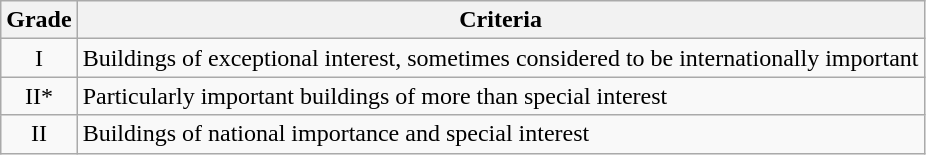<table class="wikitable">
<tr>
<th>Grade</th>
<th>Criteria</th>
</tr>
<tr>
<td align="center" >I</td>
<td>Buildings of exceptional interest, sometimes considered to be internationally important</td>
</tr>
<tr>
<td align="center" >II*</td>
<td>Particularly important buildings of more than special interest</td>
</tr>
<tr>
<td align="center" >II</td>
<td>Buildings of national importance and special interest</td>
</tr>
</table>
